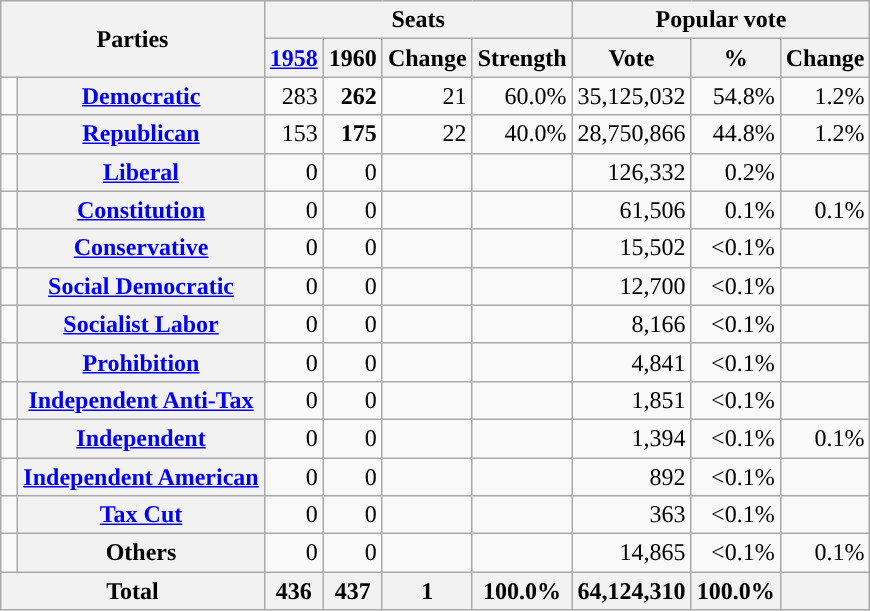<table class=wikitable style=text-align:center">
<tr>
<th colspan=2 rowspan=2>Parties</th>
<th colspan=4>Seats</th>
<th colspan=3>Popular vote</th>
</tr>
<tr>
<th><a href='#'>1958</a></th>
<th>1960</th>
<th>Change</th>
<th>Strength</th>
<th>Vote</th>
<th>%</th>
<th>Change</th>
</tr>
<tr>
<td style="background-color:"> </td>
<th><a href='#'>Democratic</a></th>
<td align=right>283</td>
<td align=right><strong>262</strong></td>
<td align=right> 21</td>
<td align=right>60.0%</td>
<td align=right>35,125,032</td>
<td align=right>54.8%</td>
<td align=right> 1.2%</td>
</tr>
<tr>
<td style="background-color:"> </td>
<th><a href='#'>Republican</a></th>
<td align=right>153</td>
<td align=right><strong>175</strong></td>
<td align=right> 22</td>
<td align=right>40.0%</td>
<td align=right>28,750,866</td>
<td align=right>44.8%</td>
<td align=right> 1.2%</td>
</tr>
<tr>
<td style="background-color:"> </td>
<th><a href='#'>Liberal</a></th>
<td align=right>0</td>
<td align=right>0</td>
<td align=right></td>
<td align=right></td>
<td align=right>126,332</td>
<td align=right>0.2%</td>
<td align=right></td>
</tr>
<tr>
<td style="background-color:"> </td>
<th><a href='#'>Constitution</a></th>
<td align=right>0</td>
<td align=right>0</td>
<td align=right></td>
<td align=right></td>
<td align=right>61,506</td>
<td align=right>0.1%</td>
<td align=right> 0.1%</td>
</tr>
<tr>
<td style="background-color:"> </td>
<th><a href='#'>Conservative</a></th>
<td align=right>0</td>
<td align=right>0</td>
<td align=right></td>
<td align=right></td>
<td align=right>15,502</td>
<td align=right><0.1%</td>
<td align=right></td>
</tr>
<tr>
<td style="background-color:"> </td>
<th><a href='#'>Social Democratic</a></th>
<td align=right>0</td>
<td align=right>0</td>
<td align=right></td>
<td align=right></td>
<td align=right>12,700</td>
<td align=right><0.1%</td>
<td align=right></td>
</tr>
<tr>
<td style="background-color:"> </td>
<th><a href='#'>Socialist Labor</a></th>
<td align=right>0</td>
<td align=right>0</td>
<td align=right></td>
<td align=right></td>
<td align=right>8,166</td>
<td align=right><0.1%</td>
<td align=right></td>
</tr>
<tr>
<td style="background-color:"> </td>
<th><a href='#'>Prohibition</a></th>
<td align=right>0</td>
<td align=right>0</td>
<td align=right></td>
<td align=right></td>
<td align=right>4,841</td>
<td align=right><0.1%</td>
<td align=right></td>
</tr>
<tr>
<td style="background-color:"> </td>
<th><a href='#'>Independent Anti-Tax</a></th>
<td align=right>0</td>
<td align=right>0</td>
<td align=right></td>
<td align=right></td>
<td align=right>1,851</td>
<td align=right><0.1%</td>
<td align=right></td>
</tr>
<tr>
<td style="background-color:"> </td>
<th><a href='#'>Independent</a></th>
<td align=right>0</td>
<td align=right>0</td>
<td align=right></td>
<td align=right></td>
<td align=right>1,394</td>
<td align=right><0.1%</td>
<td align=right> 0.1%</td>
</tr>
<tr>
<td style="background-color:"> </td>
<th><a href='#'>Independent American</a></th>
<td align=right>0</td>
<td align=right>0</td>
<td align=right></td>
<td align=right></td>
<td align=right>892</td>
<td align=right><0.1%</td>
<td align=right></td>
</tr>
<tr>
<td style="background-color:"> </td>
<th><a href='#'>Tax Cut</a></th>
<td align=right>0</td>
<td align=right>0</td>
<td align=right></td>
<td align=right></td>
<td align=right>363</td>
<td align=right><0.1%</td>
<td align=right></td>
</tr>
<tr>
<td style="background-color:"> </td>
<th>Others</th>
<td align=right>0</td>
<td align=right>0</td>
<td align=right></td>
<td align=right></td>
<td align=right>14,865</td>
<td align=right><0.1%</td>
<td align=right> 0.1%</td>
</tr>
<tr>
<th colspan=2 width=100>Total</th>
<th>436</th>
<th>437</th>
<th> 1</th>
<th>100.0%</th>
<th>64,124,310</th>
<th>100.0%</th>
<th></th>
</tr>
</table>
